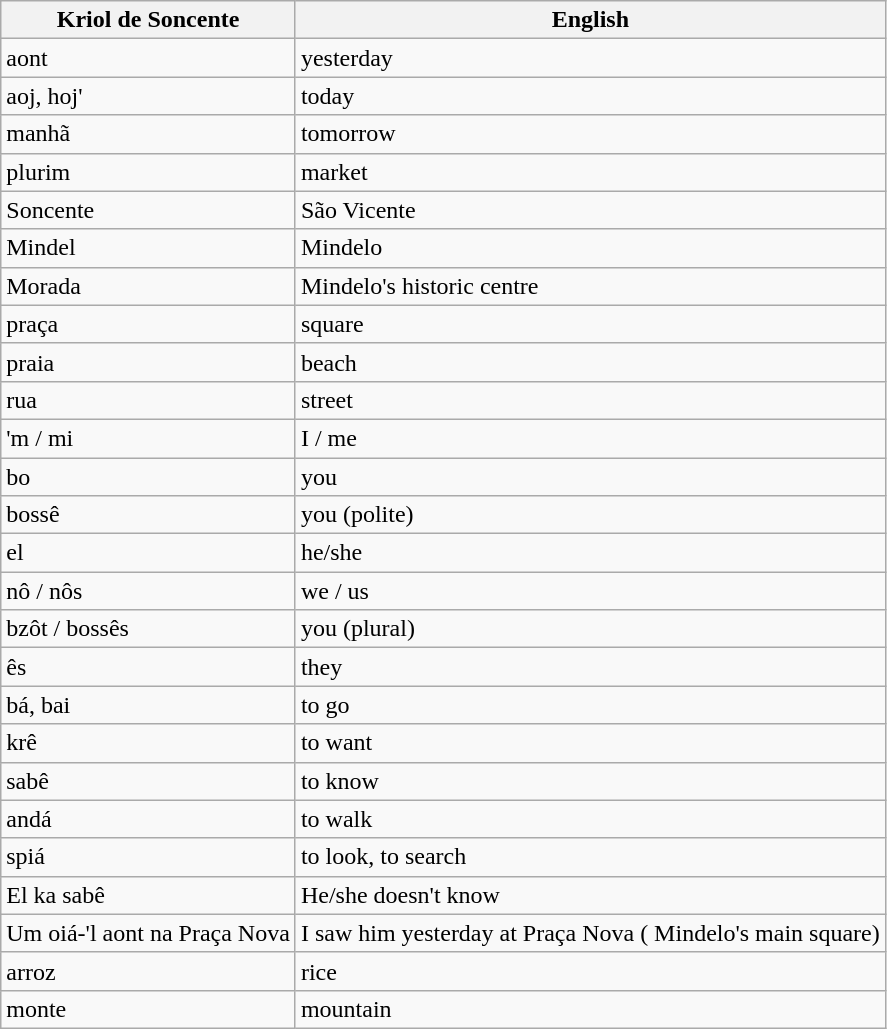<table class="wikitable">
<tr>
<th>Kriol de Soncente</th>
<th>English</th>
</tr>
<tr>
<td>aont</td>
<td>yesterday</td>
</tr>
<tr>
<td>aoj, hoj'</td>
<td>today</td>
</tr>
<tr>
<td>manhã</td>
<td>tomorrow</td>
</tr>
<tr>
<td>plurim</td>
<td>market</td>
</tr>
<tr>
<td>Soncente</td>
<td>São Vicente</td>
</tr>
<tr>
<td>Mindel</td>
<td>Mindelo</td>
</tr>
<tr>
<td>Morada</td>
<td>Mindelo's historic centre</td>
</tr>
<tr>
<td>praça</td>
<td>square</td>
</tr>
<tr>
<td>praia</td>
<td>beach</td>
</tr>
<tr>
<td>rua</td>
<td>street</td>
</tr>
<tr>
<td>'m / mi</td>
<td>I / me</td>
</tr>
<tr>
<td>bo</td>
<td>you</td>
</tr>
<tr>
<td>bossê</td>
<td>you (polite)</td>
</tr>
<tr>
<td>el</td>
<td>he/she</td>
</tr>
<tr>
<td>nô / nôs</td>
<td>we / us</td>
</tr>
<tr>
<td>bzôt / bossês</td>
<td>you (plural)</td>
</tr>
<tr>
<td>ês</td>
<td>they</td>
</tr>
<tr>
<td>bá, bai</td>
<td>to go</td>
</tr>
<tr>
<td>krê</td>
<td>to want</td>
</tr>
<tr>
<td>sabê</td>
<td>to know</td>
</tr>
<tr>
<td>andá</td>
<td>to walk</td>
</tr>
<tr>
<td>spiá</td>
<td>to look, to search</td>
</tr>
<tr>
<td>El ka sabê</td>
<td>He/she doesn't know</td>
</tr>
<tr>
<td>Um oiá-'l aont na Praça Nova</td>
<td>I saw him yesterday at Praça Nova ( Mindelo's main square)</td>
</tr>
<tr>
<td>arroz</td>
<td>rice</td>
</tr>
<tr>
<td>monte</td>
<td>mountain</td>
</tr>
</table>
